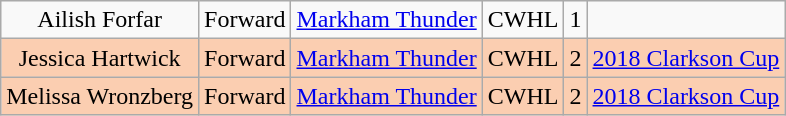<table class="wikitable sortable">
<tr align="center" bgcolor="">
<td>Ailish Forfar</td>
<td>Forward</td>
<td><a href='#'>Markham Thunder</a></td>
<td>CWHL</td>
<td>1</td>
<td></td>
</tr>
<tr align="center" bgcolor="FBCEB1">
<td>Jessica Hartwick</td>
<td>Forward</td>
<td><a href='#'>Markham Thunder</a></td>
<td>CWHL</td>
<td>2</td>
<td><a href='#'>2018 Clarkson Cup</a></td>
</tr>
<tr align="center" bgcolor="FBCEB1">
<td>Melissa Wronzberg</td>
<td>Forward</td>
<td><a href='#'>Markham Thunder</a></td>
<td>CWHL</td>
<td>2</td>
<td><a href='#'>2018 Clarkson Cup</a></td>
</tr>
</table>
